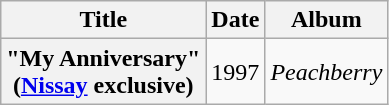<table class="wikitable plainrowheaders" style="text-align:center;" style="text-align:center;">
<tr>
<th scope="col" rowspan="1">Title</th>
<th scope="col" rowspan="1">Date</th>
<th scope="col" rowspan="1">Album</th>
</tr>
<tr>
<th scope="row">"My Anniversary"<br>(<a href='#'>Nissay</a> exclusive)</th>
<td>1997</td>
<td><em>Peachberry</em></td>
</tr>
</table>
